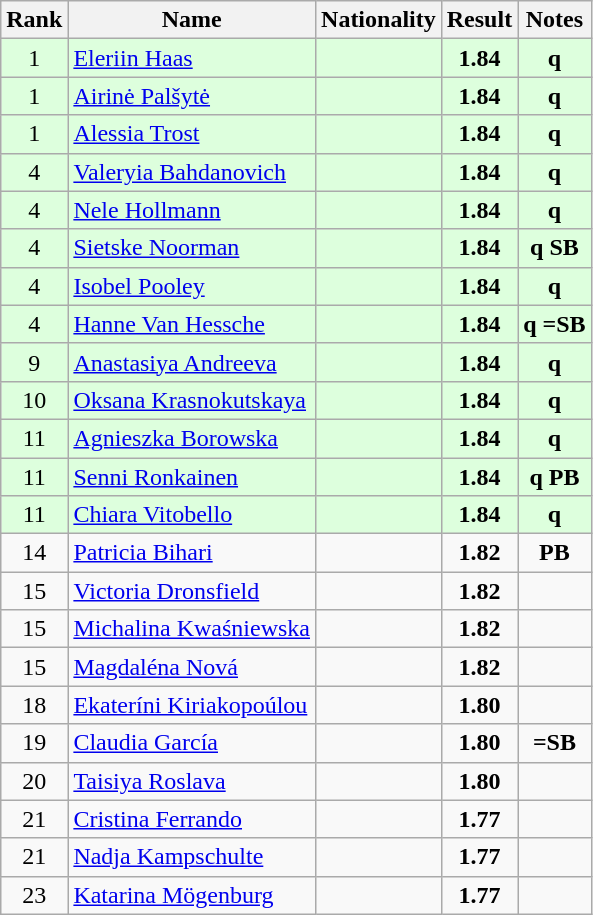<table class="wikitable sortable" style="text-align:center">
<tr>
<th>Rank</th>
<th>Name</th>
<th>Nationality</th>
<th>Result</th>
<th>Notes</th>
</tr>
<tr bgcolor=ddffdd>
<td>1</td>
<td align=left><a href='#'>Eleriin Haas</a></td>
<td align=left></td>
<td><strong>1.84</strong></td>
<td><strong>q</strong></td>
</tr>
<tr bgcolor=ddffdd>
<td>1</td>
<td align=left><a href='#'>Airinė Palšytė</a></td>
<td align=left></td>
<td><strong>1.84</strong></td>
<td><strong>q</strong></td>
</tr>
<tr bgcolor=ddffdd>
<td>1</td>
<td align=left><a href='#'>Alessia Trost</a></td>
<td align=left></td>
<td><strong>1.84</strong></td>
<td><strong>q</strong></td>
</tr>
<tr bgcolor=ddffdd>
<td>4</td>
<td align=left><a href='#'>Valeryia Bahdanovich</a></td>
<td align=left></td>
<td><strong>1.84</strong></td>
<td><strong>q</strong></td>
</tr>
<tr bgcolor=ddffdd>
<td>4</td>
<td align=left><a href='#'>Nele Hollmann</a></td>
<td align=left></td>
<td><strong>1.84</strong></td>
<td><strong>q</strong></td>
</tr>
<tr bgcolor=ddffdd>
<td>4</td>
<td align=left><a href='#'>Sietske Noorman</a></td>
<td align=left></td>
<td><strong>1.84</strong></td>
<td><strong>q SB</strong></td>
</tr>
<tr bgcolor=ddffdd>
<td>4</td>
<td align=left><a href='#'>Isobel Pooley</a></td>
<td align=left></td>
<td><strong>1.84</strong></td>
<td><strong>q</strong></td>
</tr>
<tr bgcolor=ddffdd>
<td>4</td>
<td align=left><a href='#'>Hanne Van Hessche</a></td>
<td align=left></td>
<td><strong>1.84</strong></td>
<td><strong>q =SB</strong></td>
</tr>
<tr bgcolor=ddffdd>
<td>9</td>
<td align=left><a href='#'>Anastasiya Andreeva</a></td>
<td align=left></td>
<td><strong>1.84</strong></td>
<td><strong>q</strong></td>
</tr>
<tr bgcolor=ddffdd>
<td>10</td>
<td align=left><a href='#'>Oksana Krasnokutskaya</a></td>
<td align=left></td>
<td><strong>1.84</strong></td>
<td><strong>q</strong></td>
</tr>
<tr bgcolor=ddffdd>
<td>11</td>
<td align=left><a href='#'>Agnieszka Borowska</a></td>
<td align=left></td>
<td><strong>1.84</strong></td>
<td><strong>q</strong></td>
</tr>
<tr bgcolor=ddffdd>
<td>11</td>
<td align=left><a href='#'>Senni Ronkainen</a></td>
<td align=left></td>
<td><strong>1.84</strong></td>
<td><strong>q PB</strong></td>
</tr>
<tr bgcolor=ddffdd>
<td>11</td>
<td align=left><a href='#'>Chiara Vitobello</a></td>
<td align=left></td>
<td><strong>1.84</strong></td>
<td><strong>q</strong></td>
</tr>
<tr>
<td>14</td>
<td align=left><a href='#'>Patricia Bihari</a></td>
<td align=left></td>
<td><strong>1.82</strong></td>
<td><strong>PB</strong></td>
</tr>
<tr>
<td>15</td>
<td align=left><a href='#'>Victoria Dronsfield</a></td>
<td align=left></td>
<td><strong>1.82</strong></td>
<td></td>
</tr>
<tr>
<td>15</td>
<td align=left><a href='#'>Michalina Kwaśniewska</a></td>
<td align=left></td>
<td><strong>1.82</strong></td>
<td></td>
</tr>
<tr>
<td>15</td>
<td align=left><a href='#'>Magdaléna Nová</a></td>
<td align=left></td>
<td><strong>1.82</strong></td>
<td></td>
</tr>
<tr>
<td>18</td>
<td align=left><a href='#'>Ekateríni Kiriakopoúlou</a></td>
<td align=left></td>
<td><strong>1.80</strong></td>
<td></td>
</tr>
<tr>
<td>19</td>
<td align=left><a href='#'>Claudia García</a></td>
<td align=left></td>
<td><strong>1.80</strong></td>
<td><strong>=SB</strong></td>
</tr>
<tr>
<td>20</td>
<td align=left><a href='#'>Taisiya Roslava</a></td>
<td align=left></td>
<td><strong>1.80</strong></td>
<td></td>
</tr>
<tr>
<td>21</td>
<td align=left><a href='#'>Cristina Ferrando</a></td>
<td align=left></td>
<td><strong>1.77</strong></td>
<td></td>
</tr>
<tr>
<td>21</td>
<td align=left><a href='#'>Nadja Kampschulte</a></td>
<td align=left></td>
<td><strong>1.77</strong></td>
<td></td>
</tr>
<tr>
<td>23</td>
<td align=left><a href='#'>Katarina Mögenburg</a></td>
<td align=left></td>
<td><strong>1.77</strong></td>
<td></td>
</tr>
</table>
